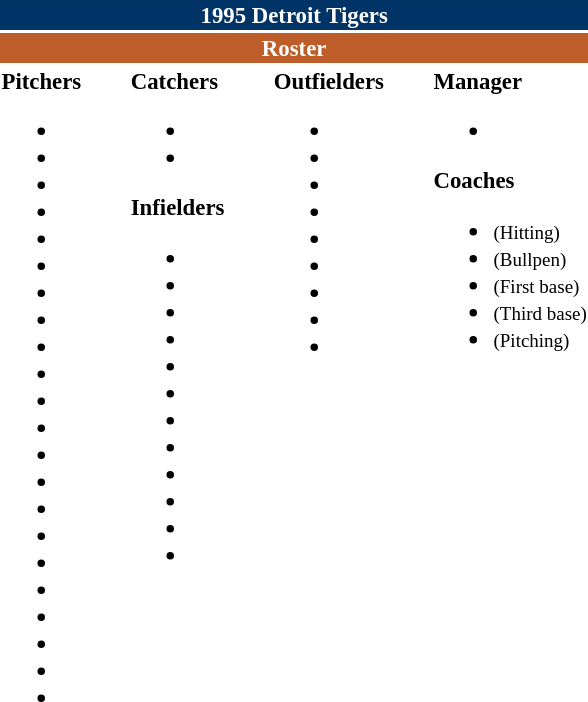<table class="toccolours" style="font-size: 95%;">
<tr>
<th colspan="10" style="background-color: #003366; color: white; text-align: center;">1995 Detroit Tigers</th>
</tr>
<tr>
<td colspan="10" style="background-color: #bd5d29; color: white; text-align: center;"><strong>Roster</strong></td>
</tr>
<tr>
<td valign="top"><strong>Pitchers</strong><br><ul><li></li><li></li><li></li><li></li><li></li><li></li><li></li><li></li><li></li><li></li><li></li><li></li><li></li><li></li><li></li><li></li><li></li><li></li><li></li><li></li><li></li><li></li></ul></td>
<td width="25px"></td>
<td valign="top"><strong>Catchers</strong><br><ul><li></li><li></li></ul><strong>Infielders</strong><ul><li></li><li></li><li></li><li></li><li></li><li></li><li></li><li></li><li></li><li></li><li></li><li></li></ul></td>
<td width="25px"></td>
<td valign="top"><strong>Outfielders</strong><br><ul><li></li><li></li><li></li><li></li><li></li><li></li><li></li><li></li><li></li></ul></td>
<td width="25px"></td>
<td valign="top"><strong>Manager</strong><br><ul><li></li></ul><strong>Coaches</strong><ul><li> <small>(Hitting)</small></li><li> <small>(Bullpen)</small></li><li> <small>(First base)</small></li><li> <small>(Third base)</small></li><li> <small>(Pitching)</small></li></ul></td>
</tr>
<tr>
</tr>
</table>
